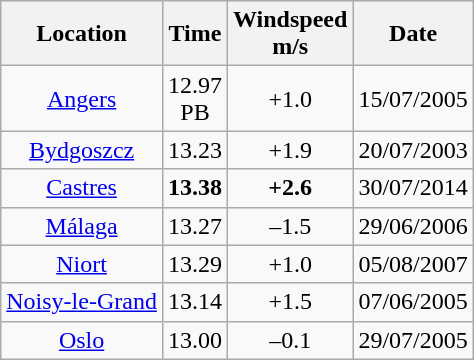<table class="wikitable" style= "text-align: center">
<tr>
<th>Location</th>
<th>Time</th>
<th>Windspeed<br>m/s</th>
<th>Date</th>
</tr>
<tr>
<td><a href='#'>Angers</a></td>
<td>12.97<br>PB</td>
<td>+1.0</td>
<td>15/07/2005</td>
</tr>
<tr>
<td><a href='#'>Bydgoszcz</a></td>
<td>13.23</td>
<td>+1.9</td>
<td>20/07/2003</td>
</tr>
<tr>
<td><a href='#'>Castres</a></td>
<td><span><strong> 13.38 </strong></span></td>
<td><span><strong> +2.6 </strong></span></td>
<td>30/07/2014</td>
</tr>
<tr>
<td><a href='#'>Málaga</a></td>
<td>13.27</td>
<td>–1.5</td>
<td>29/06/2006</td>
</tr>
<tr>
<td><a href='#'>Niort</a></td>
<td>13.29</td>
<td>+1.0</td>
<td>05/08/2007</td>
</tr>
<tr>
<td><a href='#'>Noisy-le-Grand</a></td>
<td>13.14</td>
<td>+1.5</td>
<td>07/06/2005</td>
</tr>
<tr>
<td><a href='#'>Oslo</a></td>
<td>13.00</td>
<td>–0.1</td>
<td>29/07/2005</td>
</tr>
</table>
